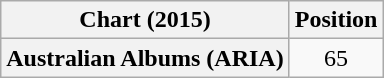<table class="wikitable plainrowheaders" style="text-align:center">
<tr>
<th scope="col">Chart (2015)</th>
<th scope="col">Position</th>
</tr>
<tr>
<th scope="row">Australian Albums (ARIA)</th>
<td>65</td>
</tr>
</table>
